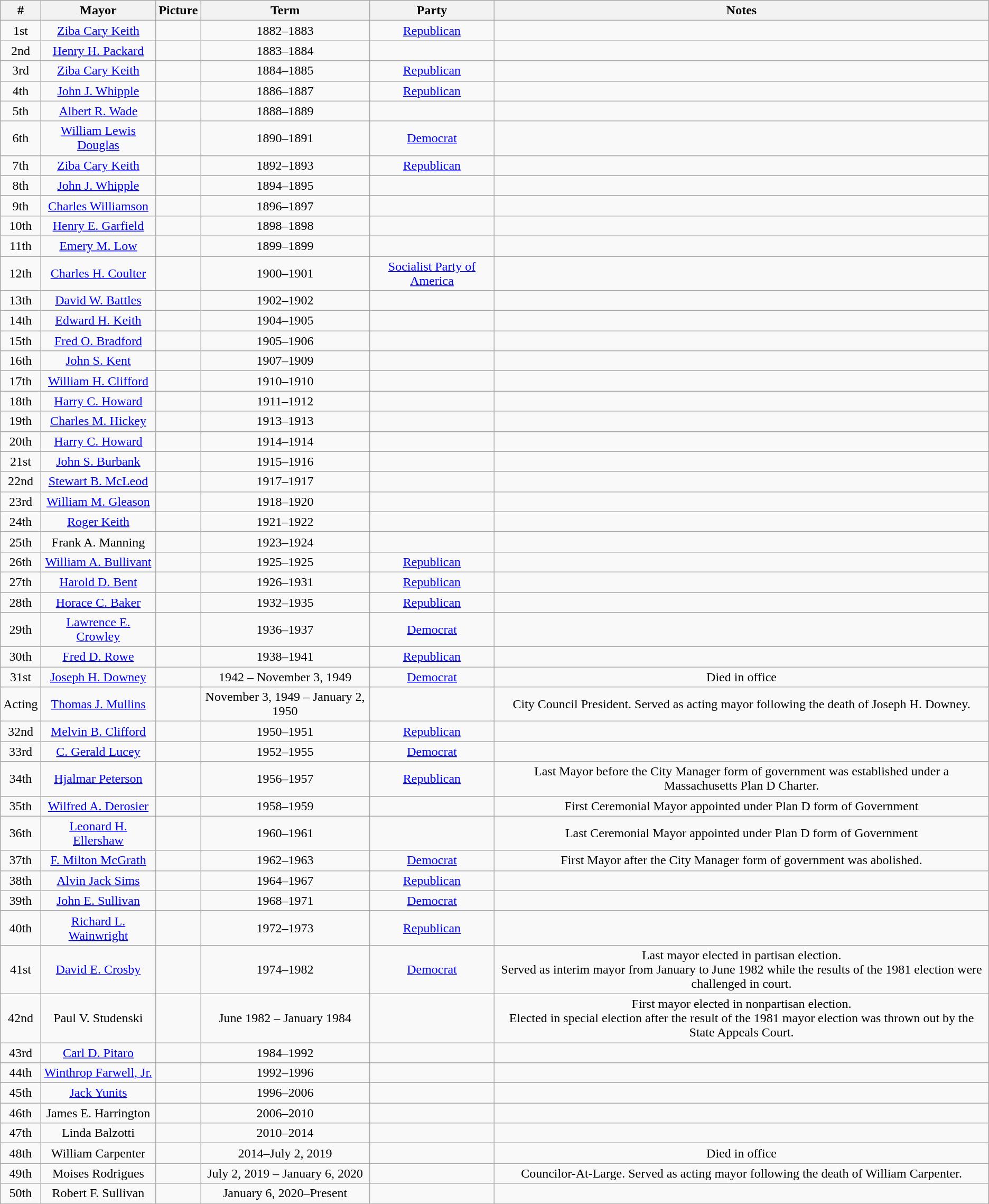<table class=wikitable style="text-align:center">
<tr>
<th>#</th>
<th>Mayor</th>
<th>Picture</th>
<th>Term</th>
<th>Party</th>
<th>Notes</th>
</tr>
<tr>
<td>1st</td>
<td><a href='#'>Ziba Cary Keith</a></td>
<td></td>
<td>1882–1883</td>
<td><a href='#'>Republican</a></td>
<td></td>
</tr>
<tr>
<td>2nd</td>
<td><a href='#'>Henry H. Packard</a></td>
<td></td>
<td>1883–1884</td>
<td></td>
<td></td>
</tr>
<tr>
<td>3rd</td>
<td><a href='#'>Ziba Cary Keith</a></td>
<td></td>
<td>1884–1885</td>
<td><a href='#'>Republican</a></td>
<td></td>
</tr>
<tr>
<td>4th</td>
<td><a href='#'>John J. Whipple</a></td>
<td></td>
<td>1886–1887</td>
<td><a href='#'>Republican</a></td>
<td></td>
</tr>
<tr>
<td>5th</td>
<td><a href='#'>Albert R. Wade</a></td>
<td></td>
<td>1888–1889</td>
<td></td>
<td></td>
</tr>
<tr>
<td>6th</td>
<td><a href='#'>William Lewis Douglas</a></td>
<td></td>
<td>1890–1891</td>
<td><a href='#'>Democrat</a></td>
<td></td>
</tr>
<tr>
<td>7th</td>
<td><a href='#'>Ziba Cary Keith</a></td>
<td></td>
<td>1892–1893</td>
<td><a href='#'>Republican</a></td>
<td></td>
</tr>
<tr>
<td>8th</td>
<td><a href='#'>John J. Whipple</a></td>
<td></td>
<td>1894–1895</td>
<td></td>
<td></td>
</tr>
<tr>
<td>9th</td>
<td><a href='#'>Charles Williamson</a></td>
<td></td>
<td>1896–1897</td>
<td></td>
<td></td>
</tr>
<tr>
<td>10th</td>
<td><a href='#'>Henry E. Garfield</a></td>
<td></td>
<td>1898–1898</td>
<td></td>
<td></td>
</tr>
<tr>
<td>11th</td>
<td><a href='#'>Emery M. Low</a></td>
<td></td>
<td>1899–1899</td>
<td></td>
<td></td>
</tr>
<tr>
<td>12th</td>
<td><a href='#'>Charles H. Coulter</a></td>
<td></td>
<td>1900–1901</td>
<td><a href='#'>Socialist Party of America</a></td>
<td></td>
</tr>
<tr>
<td>13th</td>
<td><a href='#'>David W. Battles</a></td>
<td></td>
<td>1902–1902</td>
<td></td>
<td></td>
</tr>
<tr>
<td>14th</td>
<td><a href='#'>Edward H. Keith</a></td>
<td></td>
<td>1904–1905</td>
<td></td>
<td></td>
</tr>
<tr>
<td>15th</td>
<td><a href='#'>Fred O. Bradford</a></td>
<td></td>
<td>1905–1906</td>
<td></td>
<td></td>
</tr>
<tr>
<td>16th</td>
<td><a href='#'>John S. Kent</a></td>
<td></td>
<td>1907–1909</td>
<td></td>
<td></td>
</tr>
<tr>
<td>17th</td>
<td><a href='#'>William H. Clifford</a></td>
<td></td>
<td>1910–1910</td>
<td></td>
<td></td>
</tr>
<tr>
<td>18th</td>
<td><a href='#'>Harry C. Howard</a></td>
<td></td>
<td>1911–1912</td>
<td></td>
</tr>
<tr>
<td>19th</td>
<td><a href='#'>Charles M. Hickey</a></td>
<td></td>
<td>1913–1913</td>
<td></td>
<td></td>
</tr>
<tr>
<td>20th</td>
<td><a href='#'>Harry C. Howard</a></td>
<td></td>
<td>1914–1914</td>
<td></td>
<td></td>
</tr>
<tr>
<td>21st</td>
<td><a href='#'>John S. Burbank</a></td>
<td></td>
<td>1915–1916</td>
<td></td>
<td></td>
</tr>
<tr>
<td>22nd</td>
<td><a href='#'>Stewart B. McLeod</a></td>
<td></td>
<td>1917–1917</td>
<td></td>
<td></td>
</tr>
<tr>
<td>23rd</td>
<td><a href='#'>William M. Gleason</a></td>
<td></td>
<td>1918–1920</td>
<td></td>
<td></td>
</tr>
<tr>
<td>24th</td>
<td><a href='#'>Roger Keith</a></td>
<td></td>
<td>1921–1922</td>
<td></td>
<td></td>
</tr>
<tr>
<td>25th</td>
<td>Frank A. Manning</td>
<td></td>
<td>1923–1924</td>
<td></td>
<td></td>
</tr>
<tr>
<td>26th</td>
<td><a href='#'>William A. Bullivant</a></td>
<td></td>
<td>1925–1925</td>
<td><a href='#'>Republican</a></td>
<td></td>
</tr>
<tr>
<td>27th</td>
<td><a href='#'>Harold D. Bent</a></td>
<td></td>
<td>1926–1931</td>
<td><a href='#'>Republican</a></td>
<td></td>
</tr>
<tr>
<td>28th</td>
<td><a href='#'>Horace C. Baker</a></td>
<td></td>
<td>1932–1935</td>
<td><a href='#'>Republican</a></td>
<td></td>
</tr>
<tr>
<td>29th</td>
<td><a href='#'>Lawrence E. Crowley</a></td>
<td></td>
<td>1936–1937</td>
<td><a href='#'>Democrat</a></td>
<td></td>
</tr>
<tr>
<td>30th</td>
<td><a href='#'>Fred D. Rowe</a></td>
<td></td>
<td>1938–1941</td>
<td><a href='#'>Republican</a></td>
<td></td>
</tr>
<tr>
<td>31st</td>
<td><a href='#'>Joseph H. Downey</a></td>
<td></td>
<td>1942 – November 3, 1949</td>
<td><a href='#'>Democrat</a></td>
<td>Died in office</td>
</tr>
<tr>
<td>Acting</td>
<td><a href='#'>Thomas J. Mullins</a></td>
<td></td>
<td>November 3, 1949 – January 2, 1950</td>
<td></td>
<td>City Council President. Served as acting mayor following the death of Joseph H. Downey.</td>
</tr>
<tr>
<td>32nd</td>
<td><a href='#'>Melvin B. Clifford</a></td>
<td></td>
<td>1950–1951</td>
<td><a href='#'>Republican</a></td>
<td></td>
</tr>
<tr>
<td>33rd</td>
<td><a href='#'>C. Gerald Lucey</a></td>
<td></td>
<td>1952–1955</td>
<td><a href='#'>Democrat</a></td>
<td></td>
</tr>
<tr>
<td>34th</td>
<td><a href='#'>Hjalmar Peterson</a></td>
<td></td>
<td>1956–1957</td>
<td><a href='#'>Republican</a></td>
<td>Last Mayor before the City Manager form of government was established under a Massachusetts Plan D Charter.</td>
</tr>
<tr>
<td>35th</td>
<td><a href='#'>Wilfred A. Derosier</a></td>
<td></td>
<td>1958–1959</td>
<td></td>
<td>First Ceremonial Mayor appointed under Plan D form of Government</td>
</tr>
<tr>
<td>36th</td>
<td><a href='#'>Leonard H. Ellershaw</a></td>
<td></td>
<td>1960–1961</td>
<td></td>
<td>Last Ceremonial Mayor appointed under Plan D form of Government</td>
</tr>
<tr>
<td>37th</td>
<td><a href='#'>F. Milton McGrath</a></td>
<td></td>
<td>1962–1963</td>
<td><a href='#'>Democrat</a></td>
<td>First Mayor after the City Manager form of government was abolished.</td>
</tr>
<tr>
<td>38th</td>
<td><a href='#'>Alvin Jack Sims</a></td>
<td></td>
<td>1964–1967</td>
<td><a href='#'>Republican</a></td>
<td></td>
</tr>
<tr>
<td>39th</td>
<td><a href='#'>John E. Sullivan</a></td>
<td></td>
<td>1968–1971</td>
<td><a href='#'>Democrat</a></td>
<td></td>
</tr>
<tr>
<td>40th</td>
<td><a href='#'>Richard L. Wainwright</a></td>
<td></td>
<td>1972–1973</td>
<td><a href='#'>Republican</a></td>
<td></td>
</tr>
<tr>
<td>41st</td>
<td><a href='#'>David E. Crosby</a></td>
<td></td>
<td>1974–1982</td>
<td><a href='#'>Democrat</a></td>
<td>Last mayor elected in partisan election.<br>Served as interim mayor from January to June 1982 while the results of the 1981 election were challenged in court.</td>
</tr>
<tr>
<td>42nd</td>
<td>Paul V. Studenski</td>
<td></td>
<td>June 1982 – January 1984</td>
<td></td>
<td>First mayor elected in nonpartisan election.<br>Elected in special election after the result of the 1981 mayor election was thrown out by the State Appeals Court.</td>
</tr>
<tr>
<td>43rd</td>
<td><a href='#'>Carl D. Pitaro</a></td>
<td></td>
<td>1984–1992</td>
<td></td>
<td></td>
</tr>
<tr>
<td>44th</td>
<td><a href='#'>Winthrop Farwell, Jr.</a></td>
<td></td>
<td>1992–1996</td>
<td></td>
<td></td>
</tr>
<tr>
<td>45th</td>
<td><a href='#'>Jack Yunits</a></td>
<td></td>
<td>1996–2006</td>
<td></td>
<td></td>
</tr>
<tr>
<td>46th</td>
<td>James E. Harrington</td>
<td></td>
<td>2006–2010</td>
<td></td>
<td></td>
</tr>
<tr>
<td>47th</td>
<td>Linda Balzotti</td>
<td></td>
<td>2010–2014</td>
<td></td>
<td></td>
</tr>
<tr>
<td>48th</td>
<td>William Carpenter</td>
<td></td>
<td>2014–July 2, 2019</td>
<td></td>
<td>Died in office</td>
</tr>
<tr>
<td>49th</td>
<td>Moises Rodrigues</td>
<td></td>
<td>July 2, 2019 – January 6, 2020</td>
<td></td>
<td>Councilor-At-Large. Served as acting mayor following the death of William Carpenter.</td>
</tr>
<tr>
<td>50th</td>
<td>Robert F. Sullivan</td>
<td></td>
<td>January 6, 2020–Present</td>
<td></td>
<td></td>
</tr>
</table>
